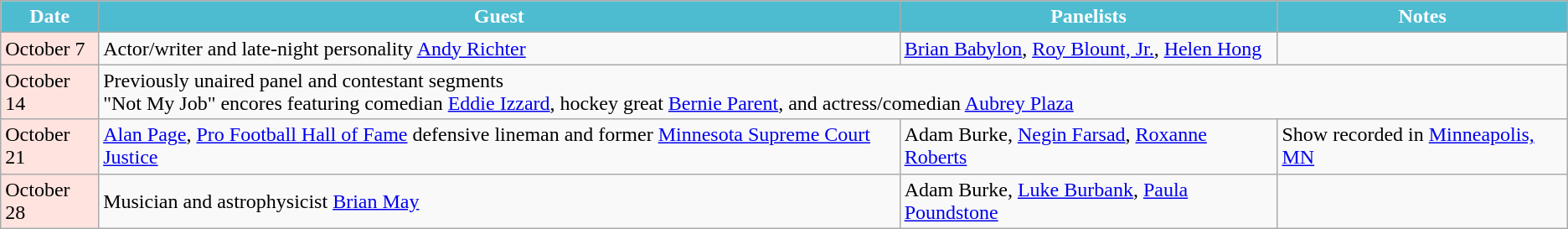<table class="wikitable">
<tr>
<th style="background:#4DBCD0;color:#FFFFFF;">Date</th>
<th style="background:#4DBCD0;color:#FFFFFF;">Guest</th>
<th style="background:#4DBCD0;color:#FFFFFF;">Panelists</th>
<th style="background:#4DBCD0;color:#FFFFFF;">Notes</th>
</tr>
<tr>
<td style="background:#FFE3DF;color:#000000;">October 7</td>
<td>Actor/writer and late-night personality <a href='#'>Andy Richter</a></td>
<td><a href='#'>Brian Babylon</a>, <a href='#'>Roy Blount, Jr.</a>, <a href='#'>Helen Hong</a></td>
<td></td>
</tr>
<tr>
<td style="background:#FFE3DF;color:#000000;">October 14</td>
<td colspan="3">Previously unaired panel and contestant segments<br>"Not My Job" encores featuring comedian <a href='#'>Eddie Izzard</a>, hockey great <a href='#'>Bernie Parent</a>, and actress/comedian <a href='#'>Aubrey Plaza</a></td>
</tr>
<tr>
<td style="background:#FFE3DF;color:#000000;">October 21</td>
<td><a href='#'>Alan Page</a>, <a href='#'>Pro Football Hall of Fame</a> defensive lineman and former <a href='#'>Minnesota Supreme Court Justice</a></td>
<td>Adam Burke, <a href='#'>Negin Farsad</a>, <a href='#'>Roxanne Roberts</a></td>
<td>Show recorded in <a href='#'>Minneapolis, MN</a> </td>
</tr>
<tr>
<td style="background:#FFE3DF;color:#000000;">October 28</td>
<td>Musician and astrophysicist <a href='#'>Brian May</a></td>
<td>Adam Burke, <a href='#'>Luke Burbank</a>, <a href='#'>Paula Poundstone</a></td>
<td></td>
</tr>
</table>
